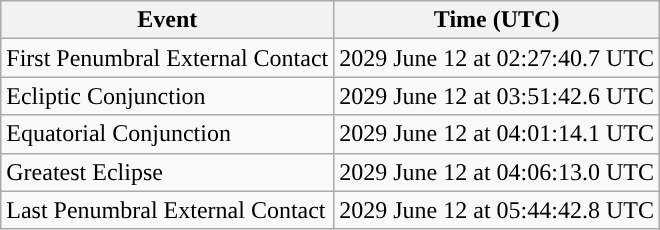<table class="wikitable">
<tr>
<th>Event</th>
<th>Time (UTC)</th>
</tr>
<tr>
<td>First Penumbral External Contact</td>
<td>2029 June 12 at 02:27:40.7 UTC</td>
</tr>
<tr>
<td>Ecliptic Conjunction</td>
<td>2029 June 12 at 03:51:42.6 UTC</td>
</tr>
<tr>
<td>Equatorial Conjunction</td>
<td>2029 June 12 at 04:01:14.1 UTC</td>
</tr>
<tr>
<td>Greatest Eclipse</td>
<td>2029 June 12 at 04:06:13.0 UTC</td>
</tr>
<tr>
<td>Last Penumbral External Contact</td>
<td>2029 June 12 at 05:44:42.8 UTC</td>
</tr>
</table>
